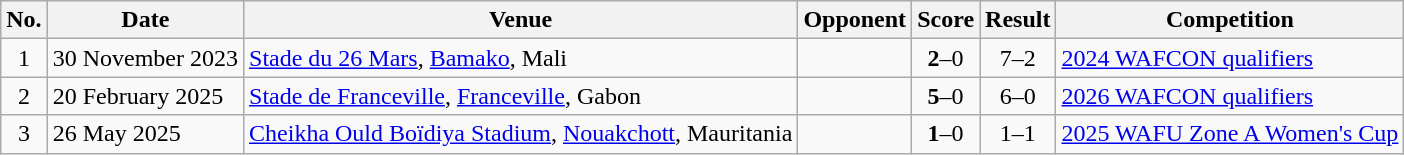<table class="wikitable sortable">
<tr>
<th scope="col">No.</th>
<th scope="col">Date</th>
<th scope="col">Venue</th>
<th scope="col">Opponent</th>
<th scope="col">Score</th>
<th scope="col">Result</th>
<th scope="col">Competition</th>
</tr>
<tr>
<td align="center">1</td>
<td>30 November 2023</td>
<td><a href='#'>Stade du 26 Mars</a>, <a href='#'>Bamako</a>, Mali</td>
<td></td>
<td align="center"><strong>2</strong>–0</td>
<td align="center">7–2</td>
<td><a href='#'>2024 WAFCON qualifiers</a></td>
</tr>
<tr>
<td align="center">2</td>
<td>20 February 2025</td>
<td><a href='#'>Stade de Franceville</a>, <a href='#'>Franceville</a>, Gabon</td>
<td></td>
<td align="center"><strong>5</strong>–0</td>
<td align="center">6–0</td>
<td><a href='#'>2026 WAFCON qualifiers</a></td>
</tr>
<tr>
<td align="center">3</td>
<td>26 May 2025</td>
<td><a href='#'>Cheikha Ould Boïdiya Stadium</a>, <a href='#'>Nouakchott</a>, Mauritania</td>
<td></td>
<td align="center"><strong>1</strong>–0</td>
<td align="center">1–1</td>
<td><a href='#'>2025 WAFU Zone A Women's Cup</a></td>
</tr>
</table>
